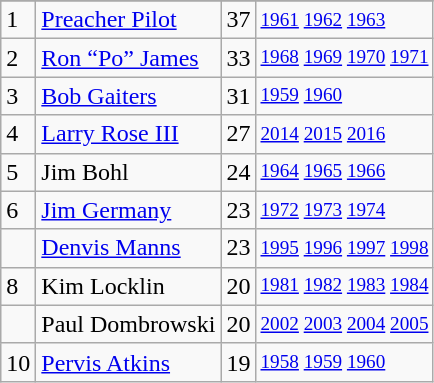<table class="wikitable">
<tr>
</tr>
<tr>
<td>1</td>
<td><a href='#'>Preacher Pilot</a></td>
<td>37</td>
<td style="font-size:80%;"><a href='#'>1961</a> <a href='#'>1962</a> <a href='#'>1963</a></td>
</tr>
<tr>
<td>2</td>
<td><a href='#'>Ron “Po” James</a></td>
<td>33</td>
<td style="font-size:80%;"><a href='#'>1968</a> <a href='#'>1969</a> <a href='#'>1970</a> <a href='#'>1971</a></td>
</tr>
<tr>
<td>3</td>
<td><a href='#'>Bob Gaiters</a></td>
<td>31</td>
<td style="font-size:80%;"><a href='#'>1959</a> <a href='#'>1960</a></td>
</tr>
<tr>
<td>4</td>
<td><a href='#'>Larry Rose III</a></td>
<td>27</td>
<td style="font-size:80%;"><a href='#'>2014</a> <a href='#'>2015</a> <a href='#'>2016</a></td>
</tr>
<tr>
<td>5</td>
<td>Jim Bohl</td>
<td>24</td>
<td style="font-size:80%;"><a href='#'>1964</a> <a href='#'>1965</a> <a href='#'>1966</a></td>
</tr>
<tr>
<td>6</td>
<td><a href='#'>Jim Germany</a></td>
<td>23</td>
<td style="font-size:80%;"><a href='#'>1972</a> <a href='#'>1973</a> <a href='#'>1974</a></td>
</tr>
<tr>
<td></td>
<td><a href='#'>Denvis Manns</a></td>
<td>23</td>
<td style="font-size:80%;"><a href='#'>1995</a> <a href='#'>1996</a> <a href='#'>1997</a> <a href='#'>1998</a></td>
</tr>
<tr>
<td>8</td>
<td>Kim Locklin</td>
<td>20</td>
<td style="font-size:80%;"><a href='#'>1981</a> <a href='#'>1982</a> <a href='#'>1983</a> <a href='#'>1984</a></td>
</tr>
<tr>
<td></td>
<td>Paul Dombrowski</td>
<td>20</td>
<td style="font-size:80%;"><a href='#'>2002</a> <a href='#'>2003</a> <a href='#'>2004</a> <a href='#'>2005</a></td>
</tr>
<tr>
<td>10</td>
<td><a href='#'>Pervis Atkins</a></td>
<td>19</td>
<td style="font-size:80%;"><a href='#'>1958</a> <a href='#'>1959</a> <a href='#'>1960</a></td>
</tr>
</table>
